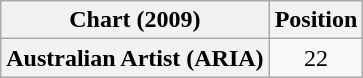<table class="wikitable plainrowheaders" style="text-align:center">
<tr>
<th scope="col">Chart (2009)</th>
<th scope="col">Position</th>
</tr>
<tr>
<th scope="row">Australian Artist (ARIA)</th>
<td>22</td>
</tr>
</table>
